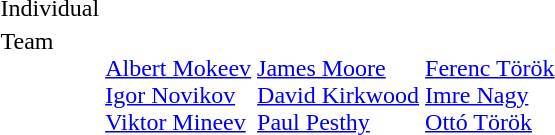<table>
<tr valign="top">
<td>Individual <br> </td>
<td></td>
<td></td>
<td></td>
</tr>
<tr valign="top">
<td>Team <br> </td>
<td><br><a href='#'>Albert Mokeev</a><br><a href='#'>Igor Novikov</a><br><a href='#'>Viktor Mineev</a></td>
<td><br><a href='#'>James Moore</a><br><a href='#'>David Kirkwood</a><br><a href='#'>Paul Pesthy</a></td>
<td><br><a href='#'>Ferenc Török</a><br><a href='#'>Imre Nagy</a><br><a href='#'>Ottó Török</a></td>
</tr>
</table>
